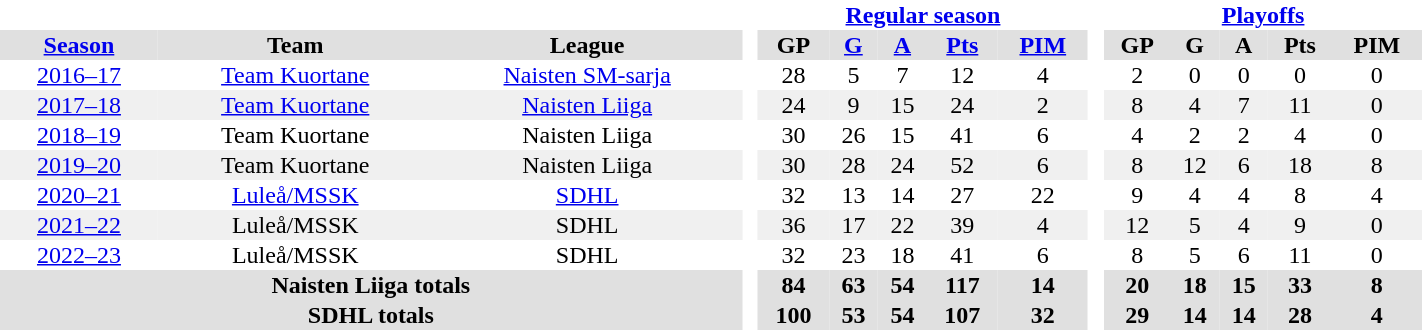<table border="0" cellpadding="1" cellspacing="0" width="75%" style="text-align:center">
<tr>
<th colspan="3" bgcolor="#ffffff"> </th>
<th rowspan="99" bgcolor="#ffffff"> </th>
<th colspan="5"><a href='#'>Regular season</a></th>
<th rowspan="99" bgcolor="#ffffff"> </th>
<th colspan="5"><a href='#'>Playoffs</a></th>
</tr>
<tr bgcolor="#e0e0e0">
<th><a href='#'>Season</a></th>
<th>Team</th>
<th>League</th>
<th>GP</th>
<th><a href='#'>G</a></th>
<th><a href='#'>A</a></th>
<th><a href='#'>Pts</a></th>
<th><a href='#'>PIM</a></th>
<th>GP</th>
<th>G</th>
<th>A</th>
<th>Pts</th>
<th>PIM</th>
</tr>
<tr>
<td><a href='#'>2016–17</a></td>
<td><a href='#'>Team Kuortane</a></td>
<td><a href='#'>Naisten SM-sarja</a></td>
<td>28</td>
<td>5</td>
<td>7</td>
<td>12</td>
<td>4</td>
<td>2</td>
<td>0</td>
<td>0</td>
<td>0</td>
<td>0</td>
</tr>
<tr bgcolor="#f0f0f0">
<td><a href='#'>2017–18</a></td>
<td><a href='#'>Team Kuortane</a></td>
<td><a href='#'>Naisten Liiga</a></td>
<td>24</td>
<td>9</td>
<td>15</td>
<td>24</td>
<td>2</td>
<td>8</td>
<td>4</td>
<td>7</td>
<td>11</td>
<td>0</td>
</tr>
<tr>
<td><a href='#'>2018–19</a></td>
<td>Team Kuortane</td>
<td>Naisten Liiga</td>
<td>30</td>
<td>26</td>
<td>15</td>
<td>41</td>
<td>6</td>
<td>4</td>
<td>2</td>
<td>2</td>
<td>4</td>
<td>0</td>
</tr>
<tr bgcolor="#f0f0f0">
<td><a href='#'>2019–20</a></td>
<td>Team Kuortane</td>
<td>Naisten Liiga</td>
<td>30</td>
<td>28</td>
<td>24</td>
<td>52</td>
<td>6</td>
<td>8</td>
<td>12</td>
<td>6</td>
<td>18</td>
<td>8</td>
</tr>
<tr>
<td><a href='#'>2020–21</a></td>
<td><a href='#'>Luleå/MSSK</a></td>
<td><a href='#'>SDHL</a></td>
<td>32</td>
<td>13</td>
<td>14</td>
<td>27</td>
<td>22</td>
<td>9</td>
<td>4</td>
<td>4</td>
<td>8</td>
<td>4</td>
</tr>
<tr bgcolor="#f0f0f0">
<td><a href='#'>2021–22</a></td>
<td>Luleå/MSSK</td>
<td>SDHL</td>
<td>36</td>
<td>17</td>
<td>22</td>
<td>39</td>
<td>4</td>
<td>12</td>
<td>5</td>
<td>4</td>
<td>9</td>
<td>0</td>
</tr>
<tr>
<td><a href='#'>2022–23</a></td>
<td>Luleå/MSSK</td>
<td>SDHL</td>
<td>32</td>
<td>23</td>
<td>18</td>
<td>41</td>
<td>6</td>
<td>8</td>
<td>5</td>
<td>6</td>
<td>11</td>
<td>0</td>
</tr>
<tr bgcolor="#e0e0e0">
<th colspan="3">Naisten Liiga totals</th>
<th>84</th>
<th>63</th>
<th>54</th>
<th>117</th>
<th>14</th>
<th>20</th>
<th>18</th>
<th>15</th>
<th>33</th>
<th>8</th>
</tr>
<tr bgcolor="#e0e0e0">
<th colspan="3">SDHL totals</th>
<th>100</th>
<th>53</th>
<th>54</th>
<th>107</th>
<th>32</th>
<th>29</th>
<th>14</th>
<th>14</th>
<th>28</th>
<th>4</th>
</tr>
</table>
